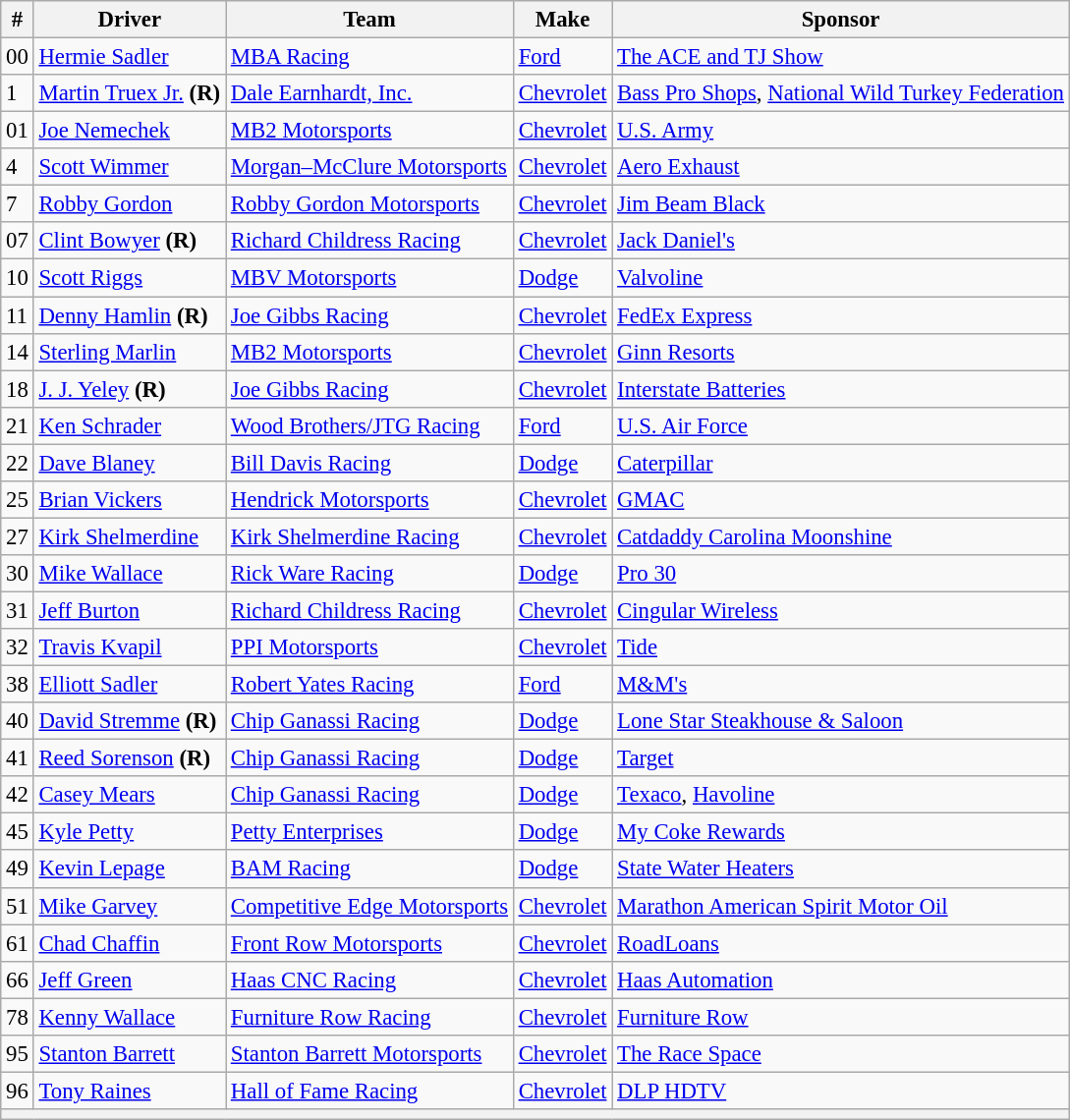<table class="wikitable" style="font-size:95%">
<tr>
<th>#</th>
<th>Driver</th>
<th>Team</th>
<th>Make</th>
<th>Sponsor</th>
</tr>
<tr>
<td>00</td>
<td><a href='#'>Hermie Sadler</a></td>
<td><a href='#'>MBA Racing</a></td>
<td><a href='#'>Ford</a></td>
<td><a href='#'>The ACE and TJ Show</a></td>
</tr>
<tr>
<td>1</td>
<td><a href='#'>Martin Truex Jr.</a> <strong>(R)</strong></td>
<td><a href='#'>Dale Earnhardt, Inc.</a></td>
<td><a href='#'>Chevrolet</a></td>
<td><a href='#'>Bass Pro Shops</a>, <a href='#'>National Wild Turkey Federation</a></td>
</tr>
<tr>
<td>01</td>
<td><a href='#'>Joe Nemechek</a></td>
<td><a href='#'>MB2 Motorsports</a></td>
<td><a href='#'>Chevrolet</a></td>
<td><a href='#'>U.S. Army</a></td>
</tr>
<tr>
<td>4</td>
<td><a href='#'>Scott Wimmer</a></td>
<td><a href='#'>Morgan–McClure Motorsports</a></td>
<td><a href='#'>Chevrolet</a></td>
<td><a href='#'>Aero Exhaust</a></td>
</tr>
<tr>
<td>7</td>
<td><a href='#'>Robby Gordon</a></td>
<td><a href='#'>Robby Gordon Motorsports</a></td>
<td><a href='#'>Chevrolet</a></td>
<td><a href='#'>Jim Beam Black</a></td>
</tr>
<tr>
<td>07</td>
<td><a href='#'>Clint Bowyer</a> <strong>(R)</strong></td>
<td><a href='#'>Richard Childress Racing</a></td>
<td><a href='#'>Chevrolet</a></td>
<td><a href='#'>Jack Daniel's</a></td>
</tr>
<tr>
<td>10</td>
<td><a href='#'>Scott Riggs</a></td>
<td><a href='#'>MBV Motorsports</a></td>
<td><a href='#'>Dodge</a></td>
<td><a href='#'>Valvoline</a></td>
</tr>
<tr>
<td>11</td>
<td><a href='#'>Denny Hamlin</a> <strong>(R)</strong></td>
<td><a href='#'>Joe Gibbs Racing</a></td>
<td><a href='#'>Chevrolet</a></td>
<td><a href='#'>FedEx Express</a></td>
</tr>
<tr>
<td>14</td>
<td><a href='#'>Sterling Marlin</a></td>
<td><a href='#'>MB2 Motorsports</a></td>
<td><a href='#'>Chevrolet</a></td>
<td><a href='#'>Ginn Resorts</a></td>
</tr>
<tr>
<td>18</td>
<td><a href='#'>J. J. Yeley</a> <strong>(R)</strong></td>
<td><a href='#'>Joe Gibbs Racing</a></td>
<td><a href='#'>Chevrolet</a></td>
<td><a href='#'>Interstate Batteries</a></td>
</tr>
<tr>
<td>21</td>
<td><a href='#'>Ken Schrader</a></td>
<td><a href='#'>Wood Brothers/JTG Racing</a></td>
<td><a href='#'>Ford</a></td>
<td><a href='#'>U.S. Air Force</a></td>
</tr>
<tr>
<td>22</td>
<td><a href='#'>Dave Blaney</a></td>
<td><a href='#'>Bill Davis Racing</a></td>
<td><a href='#'>Dodge</a></td>
<td><a href='#'>Caterpillar</a></td>
</tr>
<tr>
<td>25</td>
<td><a href='#'>Brian Vickers</a></td>
<td><a href='#'>Hendrick Motorsports</a></td>
<td><a href='#'>Chevrolet</a></td>
<td><a href='#'>GMAC</a></td>
</tr>
<tr>
<td>27</td>
<td><a href='#'>Kirk Shelmerdine</a></td>
<td><a href='#'>Kirk Shelmerdine Racing</a></td>
<td><a href='#'>Chevrolet</a></td>
<td><a href='#'>Catdaddy Carolina Moonshine</a></td>
</tr>
<tr>
<td>30</td>
<td><a href='#'>Mike Wallace</a></td>
<td><a href='#'>Rick Ware Racing</a></td>
<td><a href='#'>Dodge</a></td>
<td><a href='#'>Pro 30</a></td>
</tr>
<tr>
<td>31</td>
<td><a href='#'>Jeff Burton</a></td>
<td><a href='#'>Richard Childress Racing</a></td>
<td><a href='#'>Chevrolet</a></td>
<td><a href='#'>Cingular Wireless</a></td>
</tr>
<tr>
<td>32</td>
<td><a href='#'>Travis Kvapil</a></td>
<td><a href='#'>PPI Motorsports</a></td>
<td><a href='#'>Chevrolet</a></td>
<td><a href='#'>Tide</a></td>
</tr>
<tr>
<td>38</td>
<td><a href='#'>Elliott Sadler</a></td>
<td><a href='#'>Robert Yates Racing</a></td>
<td><a href='#'>Ford</a></td>
<td><a href='#'>M&M's</a></td>
</tr>
<tr>
<td>40</td>
<td><a href='#'>David Stremme</a> <strong>(R)</strong></td>
<td><a href='#'>Chip Ganassi Racing</a></td>
<td><a href='#'>Dodge</a></td>
<td><a href='#'>Lone Star Steakhouse & Saloon</a></td>
</tr>
<tr>
<td>41</td>
<td><a href='#'>Reed Sorenson</a> <strong>(R)</strong></td>
<td><a href='#'>Chip Ganassi Racing</a></td>
<td><a href='#'>Dodge</a></td>
<td><a href='#'>Target</a></td>
</tr>
<tr>
<td>42</td>
<td><a href='#'>Casey Mears</a></td>
<td><a href='#'>Chip Ganassi Racing</a></td>
<td><a href='#'>Dodge</a></td>
<td><a href='#'>Texaco</a>, <a href='#'>Havoline</a></td>
</tr>
<tr>
<td>45</td>
<td><a href='#'>Kyle Petty</a></td>
<td><a href='#'>Petty Enterprises</a></td>
<td><a href='#'>Dodge</a></td>
<td><a href='#'>My Coke Rewards</a></td>
</tr>
<tr>
<td>49</td>
<td><a href='#'>Kevin Lepage</a></td>
<td><a href='#'>BAM Racing</a></td>
<td><a href='#'>Dodge</a></td>
<td><a href='#'>State Water Heaters</a></td>
</tr>
<tr>
<td>51</td>
<td><a href='#'>Mike Garvey</a></td>
<td><a href='#'>Competitive Edge Motorsports</a></td>
<td><a href='#'>Chevrolet</a></td>
<td><a href='#'>Marathon American Spirit Motor Oil</a></td>
</tr>
<tr>
<td>61</td>
<td><a href='#'>Chad Chaffin</a></td>
<td><a href='#'>Front Row Motorsports</a></td>
<td><a href='#'>Chevrolet</a></td>
<td><a href='#'>RoadLoans</a></td>
</tr>
<tr>
<td>66</td>
<td><a href='#'>Jeff Green</a></td>
<td><a href='#'>Haas CNC Racing</a></td>
<td><a href='#'>Chevrolet</a></td>
<td><a href='#'>Haas Automation</a></td>
</tr>
<tr>
<td>78</td>
<td><a href='#'>Kenny Wallace</a></td>
<td><a href='#'>Furniture Row Racing</a></td>
<td><a href='#'>Chevrolet</a></td>
<td><a href='#'>Furniture Row</a></td>
</tr>
<tr>
<td>95</td>
<td><a href='#'>Stanton Barrett</a></td>
<td><a href='#'>Stanton Barrett Motorsports</a></td>
<td><a href='#'>Chevrolet</a></td>
<td><a href='#'>The Race Space</a></td>
</tr>
<tr>
<td>96</td>
<td><a href='#'>Tony Raines</a></td>
<td><a href='#'>Hall of Fame Racing</a></td>
<td><a href='#'>Chevrolet</a></td>
<td><a href='#'>DLP HDTV</a></td>
</tr>
<tr>
<th colspan="5"></th>
</tr>
</table>
